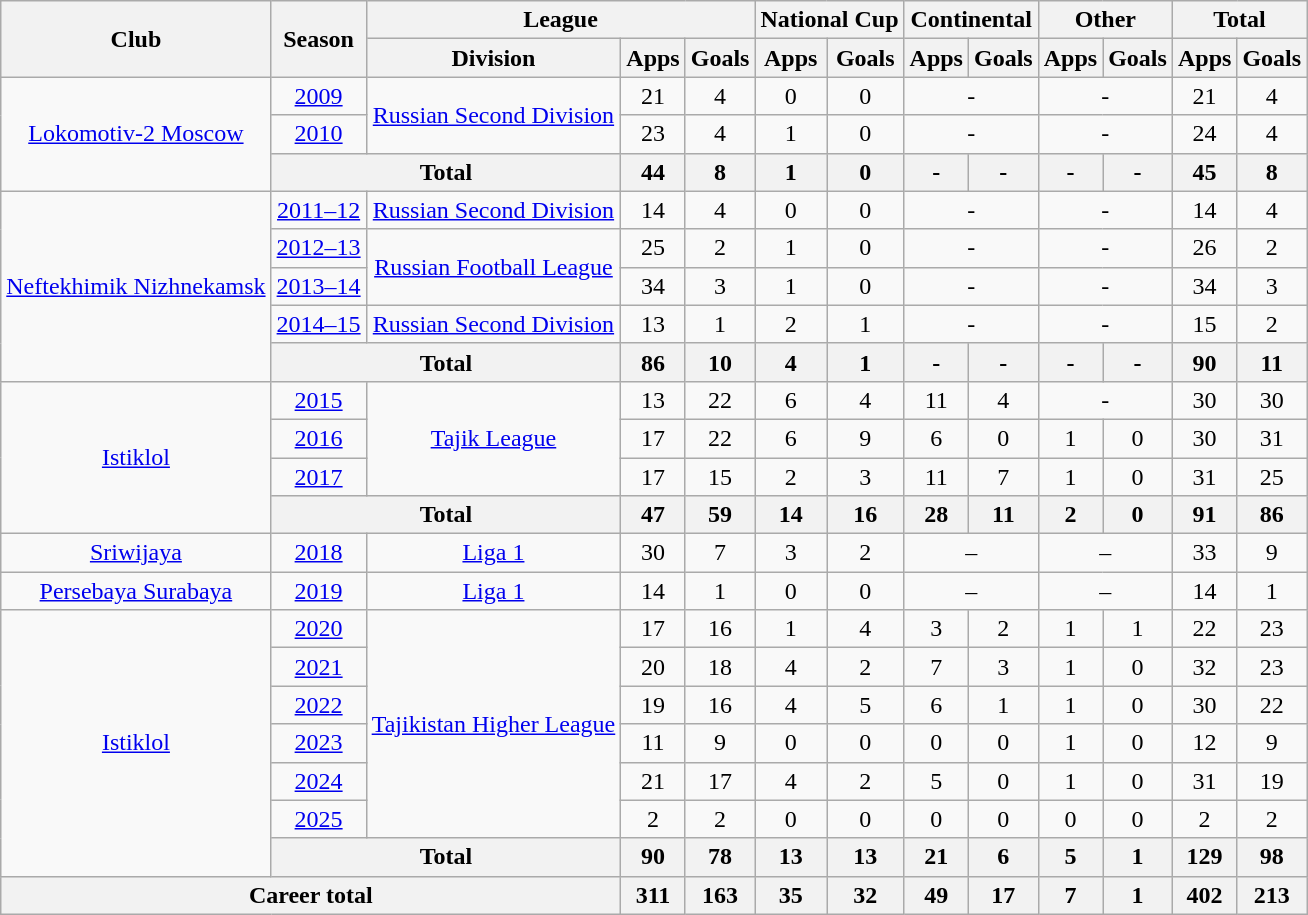<table class="wikitable" style="text-align: center;">
<tr>
<th rowspan="2">Club</th>
<th rowspan="2">Season</th>
<th colspan="3">League</th>
<th colspan="2">National Cup</th>
<th colspan="2">Continental</th>
<th colspan="2">Other</th>
<th colspan="2">Total</th>
</tr>
<tr>
<th>Division</th>
<th>Apps</th>
<th>Goals</th>
<th>Apps</th>
<th>Goals</th>
<th>Apps</th>
<th>Goals</th>
<th>Apps</th>
<th>Goals</th>
<th>Apps</th>
<th>Goals</th>
</tr>
<tr>
<td rowspan="3" valign="center"><a href='#'>Lokomotiv-2 Moscow</a></td>
<td><a href='#'>2009</a></td>
<td rowspan="2" valign="center"><a href='#'>Russian Second Division</a></td>
<td>21</td>
<td>4</td>
<td>0</td>
<td>0</td>
<td colspan="2">-</td>
<td colspan="2">-</td>
<td>21</td>
<td>4</td>
</tr>
<tr>
<td><a href='#'>2010</a></td>
<td>23</td>
<td>4</td>
<td>1</td>
<td>0</td>
<td colspan="2">-</td>
<td colspan="2">-</td>
<td>24</td>
<td>4</td>
</tr>
<tr>
<th colspan="2">Total</th>
<th>44</th>
<th>8</th>
<th>1</th>
<th>0</th>
<th>-</th>
<th>-</th>
<th>-</th>
<th>-</th>
<th>45</th>
<th>8</th>
</tr>
<tr>
<td rowspan="5" valign="center"><a href='#'>Neftekhimik Nizhnekamsk</a></td>
<td><a href='#'>2011–12</a></td>
<td><a href='#'>Russian Second Division</a></td>
<td>14</td>
<td>4</td>
<td>0</td>
<td>0</td>
<td colspan="2">-</td>
<td colspan="2">-</td>
<td>14</td>
<td>4</td>
</tr>
<tr>
<td><a href='#'>2012–13</a></td>
<td rowspan="2" valign="center"><a href='#'>Russian Football League</a></td>
<td>25</td>
<td>2</td>
<td>1</td>
<td>0</td>
<td colspan="2">-</td>
<td colspan="2">-</td>
<td>26</td>
<td>2</td>
</tr>
<tr>
<td><a href='#'>2013–14</a></td>
<td>34</td>
<td>3</td>
<td>1</td>
<td>0</td>
<td colspan="2">-</td>
<td colspan="2">-</td>
<td>34</td>
<td>3</td>
</tr>
<tr>
<td><a href='#'>2014–15</a></td>
<td><a href='#'>Russian Second Division</a></td>
<td>13</td>
<td>1</td>
<td>2</td>
<td>1</td>
<td colspan="2">-</td>
<td colspan="2">-</td>
<td>15</td>
<td>2</td>
</tr>
<tr>
<th colspan="2">Total</th>
<th>86</th>
<th>10</th>
<th>4</th>
<th>1</th>
<th>-</th>
<th>-</th>
<th>-</th>
<th>-</th>
<th>90</th>
<th>11</th>
</tr>
<tr>
<td rowspan="4" valign="center"><a href='#'>Istiklol</a></td>
<td><a href='#'>2015</a></td>
<td rowspan="3" valign="center"><a href='#'>Tajik League</a></td>
<td>13</td>
<td>22</td>
<td>6</td>
<td>4</td>
<td>11</td>
<td>4</td>
<td colspan="2">-</td>
<td>30</td>
<td>30</td>
</tr>
<tr>
<td><a href='#'>2016</a></td>
<td>17</td>
<td>22</td>
<td>6</td>
<td>9</td>
<td>6</td>
<td>0</td>
<td>1</td>
<td>0</td>
<td>30</td>
<td>31</td>
</tr>
<tr>
<td><a href='#'>2017</a></td>
<td>17</td>
<td>15</td>
<td>2</td>
<td>3</td>
<td>11</td>
<td>7</td>
<td>1</td>
<td>0</td>
<td>31</td>
<td>25</td>
</tr>
<tr>
<th colspan="2">Total</th>
<th>47</th>
<th>59</th>
<th>14</th>
<th>16</th>
<th>28</th>
<th>11</th>
<th>2</th>
<th>0</th>
<th>91</th>
<th>86</th>
</tr>
<tr>
<td valign="center"><a href='#'>Sriwijaya</a></td>
<td><a href='#'>2018</a></td>
<td><a href='#'>Liga 1</a></td>
<td>30</td>
<td>7</td>
<td>3</td>
<td>2</td>
<td colspan="2">–</td>
<td colspan="2">–</td>
<td>33</td>
<td>9</td>
</tr>
<tr>
<td valign="center"><a href='#'>Persebaya Surabaya</a></td>
<td><a href='#'>2019</a></td>
<td><a href='#'>Liga 1</a></td>
<td>14</td>
<td>1</td>
<td>0</td>
<td>0</td>
<td colspan="2">–</td>
<td colspan="2">–</td>
<td>14</td>
<td>1</td>
</tr>
<tr>
<td rowspan="7" valign="center"><a href='#'>Istiklol</a></td>
<td><a href='#'>2020</a></td>
<td rowspan="6" valign="center"><a href='#'>Tajikistan Higher League</a></td>
<td>17</td>
<td>16</td>
<td>1</td>
<td>4</td>
<td>3</td>
<td>2</td>
<td>1</td>
<td>1</td>
<td>22</td>
<td>23</td>
</tr>
<tr>
<td><a href='#'>2021</a></td>
<td>20</td>
<td>18</td>
<td>4</td>
<td>2</td>
<td>7</td>
<td>3</td>
<td>1</td>
<td>0</td>
<td>32</td>
<td>23</td>
</tr>
<tr>
<td><a href='#'>2022</a></td>
<td>19</td>
<td>16</td>
<td>4</td>
<td>5</td>
<td>6</td>
<td>1</td>
<td>1</td>
<td>0</td>
<td>30</td>
<td>22</td>
</tr>
<tr>
<td><a href='#'>2023</a></td>
<td>11</td>
<td>9</td>
<td>0</td>
<td>0</td>
<td>0</td>
<td>0</td>
<td>1</td>
<td>0</td>
<td>12</td>
<td>9</td>
</tr>
<tr>
<td><a href='#'>2024</a></td>
<td>21</td>
<td>17</td>
<td>4</td>
<td>2</td>
<td>5</td>
<td>0</td>
<td>1</td>
<td>0</td>
<td>31</td>
<td>19</td>
</tr>
<tr>
<td><a href='#'>2025</a></td>
<td>2</td>
<td>2</td>
<td>0</td>
<td>0</td>
<td>0</td>
<td>0</td>
<td>0</td>
<td>0</td>
<td>2</td>
<td>2</td>
</tr>
<tr>
<th colspan="2">Total</th>
<th>90</th>
<th>78</th>
<th>13</th>
<th>13</th>
<th>21</th>
<th>6</th>
<th>5</th>
<th>1</th>
<th>129</th>
<th>98</th>
</tr>
<tr>
<th colspan="3">Career total</th>
<th>311</th>
<th>163</th>
<th>35</th>
<th>32</th>
<th>49</th>
<th>17</th>
<th>7</th>
<th>1</th>
<th>402</th>
<th>213</th>
</tr>
</table>
